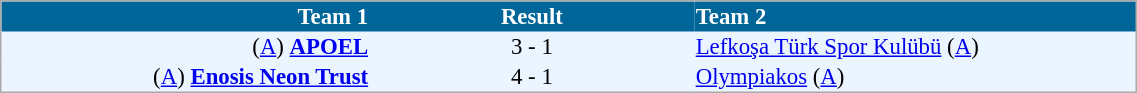<table cellspacing="0" style="background: #EBF5FF; border: 1px #aaa solid; border-collapse: collapse; font-size: 95%;" width=60%>
<tr bgcolor=#006699 style="color:white;">
<th width=25% align="right">Team 1</th>
<th width=22% align="center">Result</th>
<th width=30% align="left">Team 2</th>
</tr>
<tr>
<td align=right>(<a href='#'>A</a>) <strong><a href='#'>APOEL</a></strong></td>
<td align=center>3 - 1</td>
<td align=left><a href='#'>Lefkoşa Türk Spor Kulübü</a> (<a href='#'>A</a>)</td>
</tr>
<tr>
<td align=right>(<a href='#'>A</a>) <strong><a href='#'>Enosis Neon Trust</a></strong></td>
<td align=center>4 - 1</td>
<td align=left><a href='#'>Olympiakos</a> (<a href='#'>A</a>)</td>
</tr>
<tr>
</tr>
</table>
